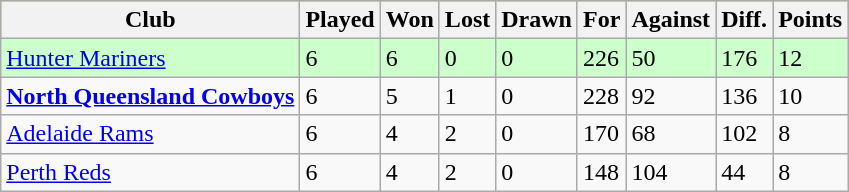<table class="wikitable">
<tr style="background:#bdb76b;">
<th>Club</th>
<th>Played</th>
<th>Won</th>
<th>Lost</th>
<th>Drawn</th>
<th>For</th>
<th>Against</th>
<th>Diff.</th>
<th>Points</th>
</tr>
<tr style="background:#cfc;">
<td> <a href='#'>Hunter Mariners</a></td>
<td>6</td>
<td>6</td>
<td>0</td>
<td>0</td>
<td>226</td>
<td>50</td>
<td>176</td>
<td>12</td>
</tr>
<tr>
<td> <strong><a href='#'>North Queensland Cowboys</a></strong></td>
<td>6</td>
<td>5</td>
<td>1</td>
<td>0</td>
<td>228</td>
<td>92</td>
<td>136</td>
<td>10</td>
</tr>
<tr>
<td> <a href='#'>Adelaide Rams</a></td>
<td>6</td>
<td>4</td>
<td>2</td>
<td>0</td>
<td>170</td>
<td>68</td>
<td>102</td>
<td>8</td>
</tr>
<tr>
<td> <a href='#'>Perth Reds</a></td>
<td>6</td>
<td>4</td>
<td>2</td>
<td>0</td>
<td>148</td>
<td>104</td>
<td>44</td>
<td>8</td>
</tr>
</table>
